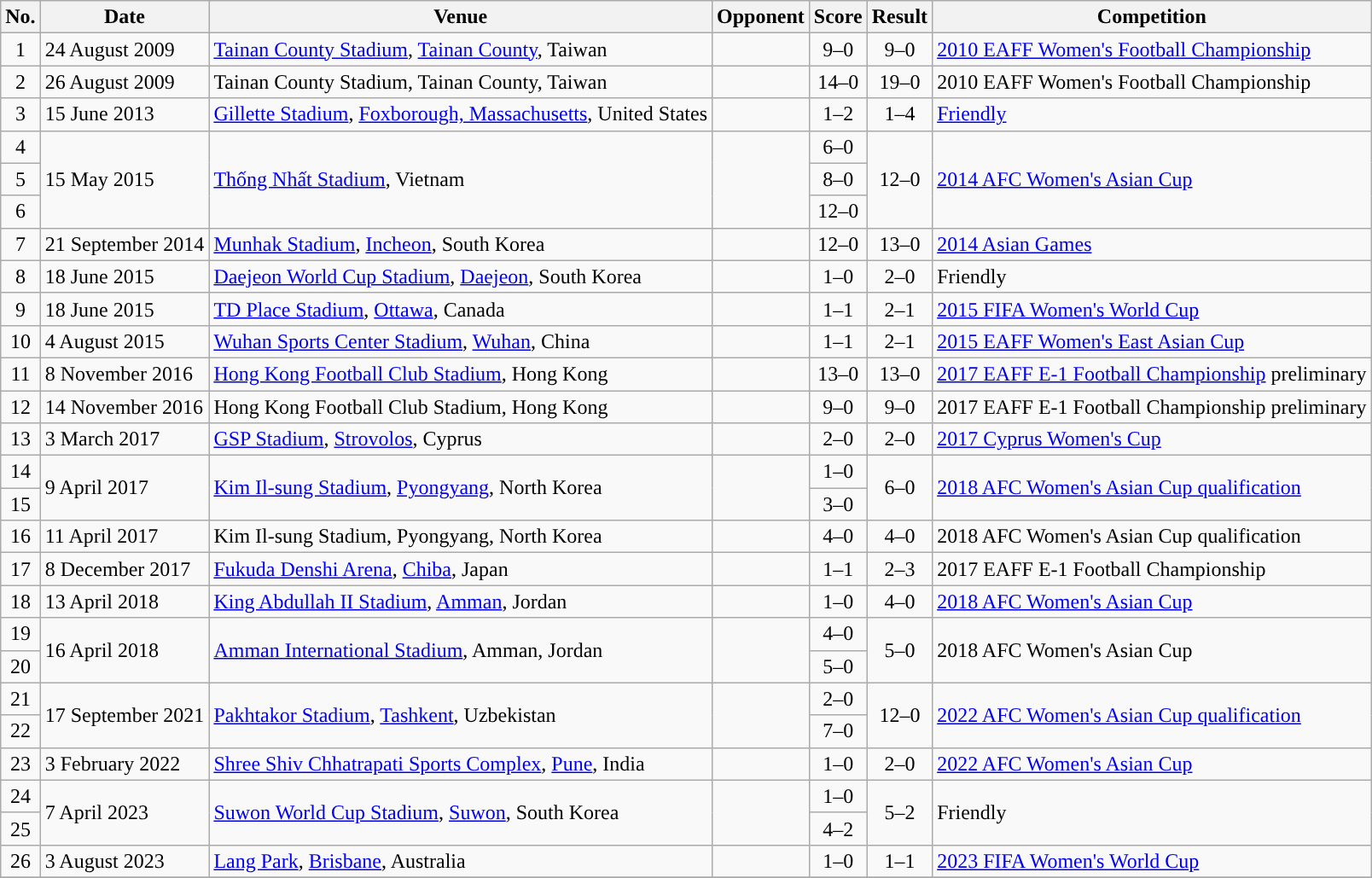<table class="wikitable sortable">
<tr>
<th scope="col">No.</th>
<th scope="col">Date</th>
<th scope="col">Venue</th>
<th scope="col">Opponent</th>
<th scope="col">Score</th>
<th scope="col">Result</th>
<th scope="col">Competition</th>
</tr>
<tr>
<td align=center>1</td>
<td>24 August 2009</td>
<td><a href='#'>Tainan County Stadium</a>, <a href='#'>Tainan County</a>, Taiwan</td>
<td></td>
<td align=center>9–0</td>
<td align=center>9–0</td>
<td><a href='#'>2010 EAFF Women's Football Championship</a></td>
</tr>
<tr>
<td align=center>2</td>
<td>26 August 2009</td>
<td>Tainan County Stadium, Tainan County, Taiwan</td>
<td></td>
<td align=center>14–0</td>
<td align=center>19–0</td>
<td>2010 EAFF Women's Football Championship</td>
</tr>
<tr>
<td align=center>3</td>
<td>15 June 2013</td>
<td><a href='#'>Gillette Stadium</a>, <a href='#'>Foxborough, Massachusetts</a>, United States</td>
<td></td>
<td align=center>1–2</td>
<td align=center>1–4</td>
<td><a href='#'>Friendly</a></td>
</tr>
<tr>
<td align=center>4</td>
<td rowspan="3">15 May 2015</td>
<td rowspan="3"><a href='#'>Thống Nhất Stadium</a>, Vietnam</td>
<td rowspan="3"></td>
<td align=center>6–0</td>
<td rowspan="3" align=center>12–0</td>
<td rowspan="3"><a href='#'>2014 AFC Women's Asian Cup</a></td>
</tr>
<tr>
<td align=center>5</td>
<td align=center>8–0</td>
</tr>
<tr>
<td align=center>6</td>
<td align=center>12–0</td>
</tr>
<tr>
<td align=center>7</td>
<td>21 September 2014</td>
<td><a href='#'>Munhak Stadium</a>, <a href='#'>Incheon</a>, South Korea</td>
<td></td>
<td align=center>12–0</td>
<td align=center>13–0</td>
<td><a href='#'>2014 Asian Games</a></td>
</tr>
<tr>
<td align=center>8</td>
<td>18 June 2015</td>
<td><a href='#'>Daejeon World Cup Stadium</a>, <a href='#'>Daejeon</a>, South Korea</td>
<td></td>
<td align=center>1–0</td>
<td align=center>2–0</td>
<td>Friendly</td>
</tr>
<tr>
<td align=center>9</td>
<td>18 June 2015</td>
<td><a href='#'>TD Place Stadium</a>, <a href='#'>Ottawa</a>, Canada</td>
<td></td>
<td align=center>1–1</td>
<td align=center>2–1</td>
<td><a href='#'>2015 FIFA Women's World Cup</a></td>
</tr>
<tr>
<td align=center>10</td>
<td>4 August 2015</td>
<td><a href='#'>Wuhan Sports Center Stadium</a>, <a href='#'>Wuhan</a>, China</td>
<td></td>
<td align=center>1–1</td>
<td align=center>2–1</td>
<td><a href='#'>2015 EAFF Women's East Asian Cup</a></td>
</tr>
<tr>
<td align=center>11</td>
<td>8 November 2016</td>
<td><a href='#'>Hong Kong Football Club Stadium</a>, Hong Kong</td>
<td></td>
<td align=center>13–0</td>
<td align=center>13–0</td>
<td><a href='#'>2017 EAFF E-1 Football Championship</a> preliminary</td>
</tr>
<tr>
<td align=center>12</td>
<td>14 November 2016</td>
<td>Hong Kong Football Club Stadium, Hong Kong</td>
<td></td>
<td align=center>9–0</td>
<td align=center>9–0</td>
<td>2017 EAFF E-1 Football Championship preliminary</td>
</tr>
<tr>
<td align=center>13</td>
<td>3 March 2017</td>
<td><a href='#'>GSP Stadium</a>, <a href='#'>Strovolos</a>, Cyprus</td>
<td></td>
<td align=center>2–0</td>
<td align=center>2–0</td>
<td><a href='#'>2017 Cyprus Women's Cup</a></td>
</tr>
<tr>
<td align=center>14</td>
<td rowspan="2">9 April 2017</td>
<td rowspan="2"><a href='#'>Kim Il-sung Stadium</a>, <a href='#'>Pyongyang</a>, North Korea</td>
<td rowspan="2"></td>
<td align=center>1–0</td>
<td rowspan="2" align=center>6–0</td>
<td rowspan="2"><a href='#'>2018 AFC Women's Asian Cup qualification</a></td>
</tr>
<tr>
<td align=center>15</td>
<td align=center>3–0</td>
</tr>
<tr>
<td align=center>16</td>
<td>11 April 2017</td>
<td>Kim Il-sung Stadium, Pyongyang, North Korea</td>
<td></td>
<td align=center>4–0</td>
<td align=center>4–0</td>
<td>2018 AFC Women's Asian Cup qualification</td>
</tr>
<tr>
<td align=center>17</td>
<td>8 December 2017</td>
<td><a href='#'>Fukuda Denshi Arena</a>, <a href='#'>Chiba</a>, Japan</td>
<td></td>
<td align=center>1–1</td>
<td align=center>2–3</td>
<td>2017 EAFF E-1 Football Championship</td>
</tr>
<tr>
<td align=center>18</td>
<td>13 April 2018</td>
<td><a href='#'>King Abdullah II Stadium</a>, <a href='#'>Amman</a>, Jordan</td>
<td></td>
<td align=center>1–0</td>
<td align=center>4–0</td>
<td><a href='#'>2018 AFC Women's Asian Cup</a></td>
</tr>
<tr>
<td align=center>19</td>
<td rowspan="2">16 April 2018</td>
<td rowspan="2"><a href='#'>Amman International Stadium</a>, Amman, Jordan</td>
<td rowspan="2"></td>
<td align=center>4–0</td>
<td rowspan="2" align=center>5–0</td>
<td rowspan="2">2018 AFC Women's Asian Cup</td>
</tr>
<tr>
<td align=center>20</td>
<td align=center>5–0</td>
</tr>
<tr>
<td align=center>21</td>
<td rowspan="2">17 September 2021</td>
<td rowspan="2"><a href='#'>Pakhtakor Stadium</a>, <a href='#'>Tashkent</a>, Uzbekistan</td>
<td rowspan="2"></td>
<td align=center>2–0</td>
<td rowspan="2" align=center>12–0</td>
<td rowspan="2"><a href='#'>2022 AFC Women's Asian Cup qualification</a></td>
</tr>
<tr>
<td align=center>22</td>
<td align=center>7–0</td>
</tr>
<tr>
<td align=center>23</td>
<td>3 February 2022</td>
<td><a href='#'>Shree Shiv Chhatrapati Sports Complex</a>, <a href='#'>Pune</a>, India</td>
<td></td>
<td align=center>1–0</td>
<td align=center>2–0</td>
<td><a href='#'>2022 AFC Women's Asian Cup</a></td>
</tr>
<tr>
<td align=center>24</td>
<td rowspan="2">7 April 2023</td>
<td rowspan="2"><a href='#'>Suwon World Cup Stadium</a>, <a href='#'>Suwon</a>, South Korea</td>
<td rowspan="2"></td>
<td align="center">1–0</td>
<td align="center" rowspan="2">5–2</td>
<td rowspan="2">Friendly</td>
</tr>
<tr>
<td align=center>25</td>
<td align="center">4–2</td>
</tr>
<tr>
<td align=center>26</td>
<td>3 August 2023</td>
<td><a href='#'>Lang Park</a>, <a href='#'>Brisbane</a>, Australia</td>
<td></td>
<td align=center>1–0</td>
<td align=center>1–1</td>
<td><a href='#'>2023 FIFA Women's World Cup</a></td>
</tr>
<tr>
</tr>
</table>
